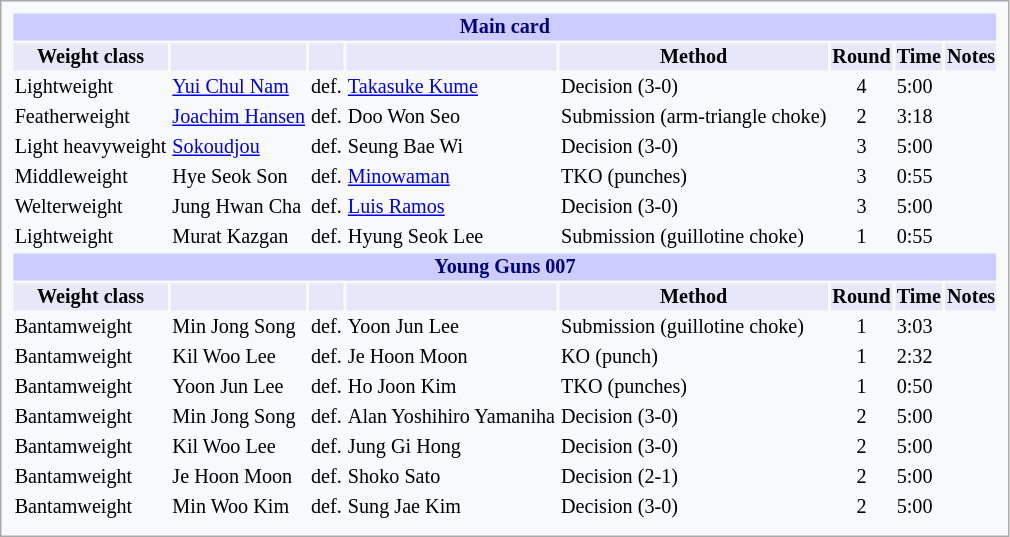<table style="font-size: 84%; border: 1px solid darkgray; padding: 0.43em; background-color: #F8F9FA;">
<tr>
<th colspan="8" style="background-color: #ccf; color: #000080; text-align: center;">Main card</th>
</tr>
<tr>
<th colspan="1" style="background-color: #E6E8FA; color: #000000; text-align: center;">Weight class</th>
<th colspan="1" style="background-color: #E6E8FA; color: #000000; text-align: center;"></th>
<th colspan="1" style="background-color: #E6E8FA; color: #000000; text-align: center;"></th>
<th colspan="1" style="background-color: #E6E8FA; color: #000000; text-align: center;"></th>
<th colspan="1" style="background-color: #E6E8FA; color: #000000; text-align: center;">Method</th>
<th colspan="1" style="background-color: #E6E8FA; color: #000000; text-align: center;">Round</th>
<th colspan="1" style="background-color: #E6E8FA; color: #000000; text-align: center;">Time</th>
<th colspan="1" style="background-color: #E6E8FA; color: #000000; text-align: center;">Notes</th>
</tr>
<tr>
<td>Lightweight</td>
<td> <a href='#'>Yui Chul Nam</a></td>
<td>def.</td>
<td> <a href='#'>Takasuke Kume</a></td>
<td>Decision (3-0)</td>
<td align="center">4</td>
<td>5:00</td>
<td></td>
</tr>
<tr>
<td>Featherweight</td>
<td> <a href='#'>Joachim Hansen</a></td>
<td>def.</td>
<td> Doo Won Seo</td>
<td>Submission (arm-triangle choke)</td>
<td align="center">2</td>
<td>3:18</td>
<td></td>
</tr>
<tr>
<td>Light heavyweight</td>
<td> <a href='#'>Sokoudjou</a></td>
<td>def.</td>
<td> Seung Bae Wi</td>
<td>Decision (3-0)</td>
<td align="center">3</td>
<td>5:00</td>
<td></td>
</tr>
<tr>
<td>Middleweight</td>
<td> Hye Seok Son</td>
<td>def.</td>
<td> <a href='#'>Minowaman</a></td>
<td>TKO (punches)</td>
<td align="center">3</td>
<td>0:55</td>
<td></td>
</tr>
<tr>
<td>Welterweight</td>
<td> Jung Hwan Cha</td>
<td>def.</td>
<td> <a href='#'>Luis Ramos</a></td>
<td>Decision (3-0)</td>
<td align="center">3</td>
<td>5:00</td>
<td></td>
</tr>
<tr>
<td>Lightweight</td>
<td> Murat Kazgan</td>
<td>def.</td>
<td> Hyung Seok Lee</td>
<td>Submission (guillotine choke)</td>
<td align="center">1</td>
<td>0:55</td>
<td></td>
</tr>
<tr>
<th colspan="10" style="background-color: #ccf; color: #000080; text-align: center;">Young Guns 007</th>
</tr>
<tr>
<th colspan="1" style="background-color: #E6E8FA; color: #000000; text-align: center;">Weight class</th>
<th colspan="1" style="background-color: #E6E8FA; color: #000000; text-align: center;"></th>
<th colspan="1" style="background-color: #E6E8FA; color: #000000; text-align: center;"></th>
<th colspan="1" style="background-color: #E6E8FA; color: #000000; text-align: center;"></th>
<th colspan="1" style="background-color: #E6E8FA; color: #000000; text-align: center;">Method</th>
<th colspan="1" style="background-color: #E6E8FA; color: #000000; text-align: center;">Round</th>
<th colspan="1" style="background-color: #E6E8FA; color: #000000; text-align: center;">Time</th>
<th colspan="1" style="background-color: #E6E8FA; color: #000000; text-align: center;">Notes</th>
</tr>
<tr>
<td>Bantamweight</td>
<td> Min Jong Song</td>
<td>def.</td>
<td> Yoon Jun Lee</td>
<td>Submission (guillotine choke)</td>
<td align="center">1</td>
<td>3:03</td>
<td></td>
</tr>
<tr>
<td>Bantamweight</td>
<td> Kil Woo Lee</td>
<td>def.</td>
<td> Je Hoon Moon</td>
<td>KO (punch)</td>
<td align="center">1</td>
<td>2:32</td>
<td></td>
</tr>
<tr>
<td>Bantamweight</td>
<td> Yoon Jun Lee</td>
<td>def.</td>
<td> Ho Joon Kim</td>
<td>TKO (punches)</td>
<td align="center">1</td>
<td>0:50</td>
<td></td>
</tr>
<tr>
<td>Bantamweight</td>
<td> Min Jong Song</td>
<td>def.</td>
<td> Alan Yoshihiro Yamaniha</td>
<td>Decision (3-0)</td>
<td align="center">2</td>
<td>5:00</td>
<td></td>
</tr>
<tr>
<td>Bantamweight</td>
<td> Kil Woo Lee</td>
<td>def.</td>
<td> Jung Gi Hong</td>
<td>Decision (3-0)</td>
<td align="center">2</td>
<td>5:00</td>
<td></td>
</tr>
<tr>
<td>Bantamweight</td>
<td> Je Hoon Moon</td>
<td>def.</td>
<td> Shoko Sato</td>
<td>Decision (2-1)</td>
<td align="center">2</td>
<td>5:00</td>
<td></td>
</tr>
<tr>
<td>Bantamweight</td>
<td> Min Woo Kim</td>
<td>def.</td>
<td> Sung Jae Kim</td>
<td>Decision (3-0)</td>
<td align="center">2</td>
<td>5:00</td>
<td></td>
</tr>
<tr>
</tr>
</table>
